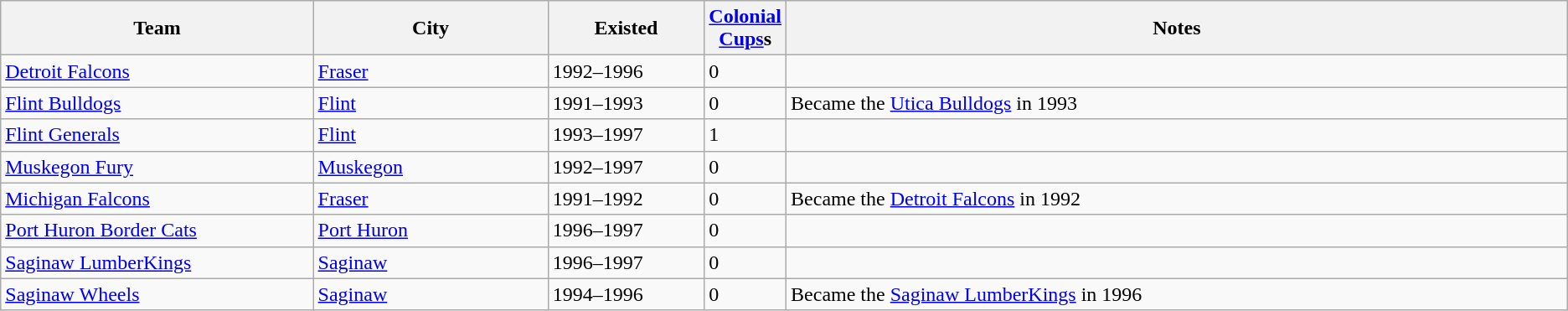<table class="wikitable">
<tr>
<th bgcolor="#DDDDFF" width="20%">Team</th>
<th bgcolor="#DDDDFF" width="15%">City</th>
<th bgcolor="#DDDDFF" width="10%">Existed</th>
<th bgcolor="#DDDDFF" width="5%"><a href='#'>Colonial Cups</a>s</th>
<th bgcolor="#DDDDFF" width="50%">Notes</th>
</tr>
<tr>
<td><a href='#'>Detroit Falcons</a></td>
<td><a href='#'>Fraser</a></td>
<td>1992–1996</td>
<td>0</td>
<td></td>
</tr>
<tr>
<td><a href='#'>Flint Bulldogs</a></td>
<td><a href='#'>Flint</a></td>
<td>1991–1993</td>
<td>0</td>
<td>Became the <a href='#'>Utica Bulldogs</a> in 1993</td>
</tr>
<tr>
<td><a href='#'>Flint Generals</a></td>
<td><a href='#'>Flint</a></td>
<td>1993–1997</td>
<td>1</td>
<td></td>
</tr>
<tr>
<td><a href='#'>Muskegon Fury</a></td>
<td><a href='#'>Muskegon</a></td>
<td>1992–1997</td>
<td>0</td>
<td></td>
</tr>
<tr>
<td><a href='#'>Michigan Falcons</a></td>
<td><a href='#'>Fraser</a></td>
<td>1991–1992</td>
<td>0</td>
<td>Became the <a href='#'>Detroit Falcons</a> in 1992</td>
</tr>
<tr>
<td><a href='#'>Port Huron Border Cats</a></td>
<td><a href='#'>Port Huron</a></td>
<td>1996–1997</td>
<td>0</td>
<td></td>
</tr>
<tr>
<td><a href='#'>Saginaw LumberKings</a></td>
<td><a href='#'>Saginaw</a></td>
<td>1996–1997</td>
<td>0</td>
<td></td>
</tr>
<tr>
<td><a href='#'>Saginaw Wheels</a></td>
<td><a href='#'>Saginaw</a></td>
<td>1994–1996</td>
<td>0</td>
<td>Became the <a href='#'>Saginaw LumberKings</a> in 1996</td>
</tr>
</table>
